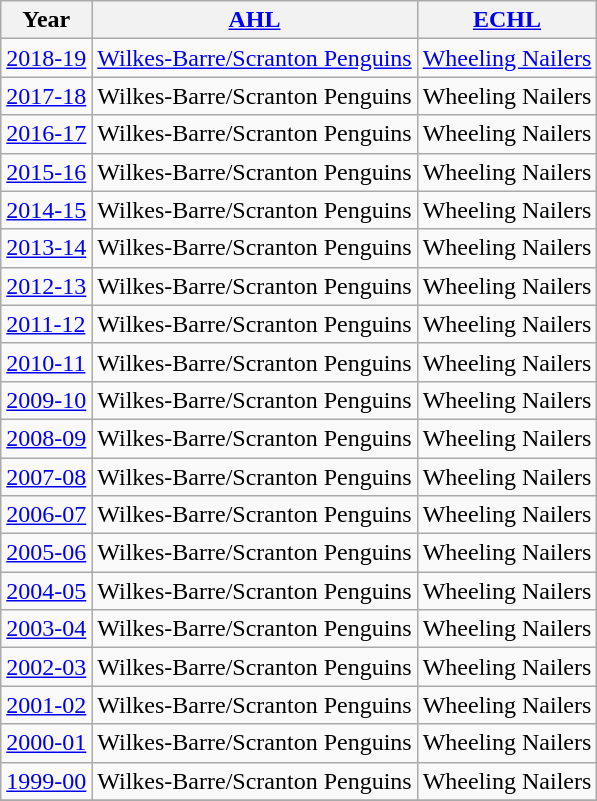<table class="wikitable">
<tr>
<th>Year</th>
<th><a href='#'>AHL</a></th>
<th><a href='#'>ECHL</a></th>
</tr>
<tr>
<td><a href='#'>2018-19</a></td>
<td><a href='#'>Wilkes-Barre/Scranton Penguins</a></td>
<td><a href='#'>Wheeling Nailers</a></td>
</tr>
<tr>
<td><a href='#'>2017-18</a></td>
<td>Wilkes-Barre/Scranton Penguins</td>
<td>Wheeling Nailers</td>
</tr>
<tr>
<td><a href='#'>2016-17</a></td>
<td>Wilkes-Barre/Scranton Penguins</td>
<td>Wheeling Nailers</td>
</tr>
<tr>
<td><a href='#'>2015-16</a></td>
<td>Wilkes-Barre/Scranton Penguins</td>
<td>Wheeling Nailers</td>
</tr>
<tr>
<td><a href='#'>2014-15</a></td>
<td>Wilkes-Barre/Scranton Penguins</td>
<td>Wheeling Nailers</td>
</tr>
<tr>
<td><a href='#'>2013-14</a></td>
<td>Wilkes-Barre/Scranton Penguins</td>
<td>Wheeling Nailers</td>
</tr>
<tr>
<td><a href='#'>2012-13</a></td>
<td>Wilkes-Barre/Scranton Penguins</td>
<td>Wheeling Nailers</td>
</tr>
<tr>
<td><a href='#'>2011-12</a></td>
<td>Wilkes-Barre/Scranton Penguins</td>
<td>Wheeling Nailers</td>
</tr>
<tr>
<td><a href='#'>2010-11</a></td>
<td>Wilkes-Barre/Scranton Penguins</td>
<td>Wheeling Nailers</td>
</tr>
<tr>
<td><a href='#'>2009-10</a></td>
<td>Wilkes-Barre/Scranton Penguins</td>
<td>Wheeling Nailers</td>
</tr>
<tr>
<td><a href='#'>2008-09</a></td>
<td>Wilkes-Barre/Scranton Penguins</td>
<td>Wheeling Nailers</td>
</tr>
<tr>
<td><a href='#'>2007-08</a></td>
<td>Wilkes-Barre/Scranton Penguins</td>
<td>Wheeling Nailers</td>
</tr>
<tr>
<td><a href='#'>2006-07</a></td>
<td>Wilkes-Barre/Scranton Penguins</td>
<td>Wheeling Nailers</td>
</tr>
<tr>
<td><a href='#'>2005-06</a></td>
<td>Wilkes-Barre/Scranton Penguins</td>
<td>Wheeling Nailers</td>
</tr>
<tr>
<td><a href='#'>2004-05</a></td>
<td>Wilkes-Barre/Scranton Penguins</td>
<td>Wheeling Nailers</td>
</tr>
<tr>
<td><a href='#'>2003-04</a></td>
<td>Wilkes-Barre/Scranton Penguins</td>
<td>Wheeling Nailers</td>
</tr>
<tr>
<td><a href='#'>2002-03</a></td>
<td>Wilkes-Barre/Scranton Penguins</td>
<td>Wheeling Nailers</td>
</tr>
<tr>
<td><a href='#'>2001-02</a></td>
<td>Wilkes-Barre/Scranton Penguins</td>
<td>Wheeling Nailers</td>
</tr>
<tr>
<td><a href='#'>2000-01</a></td>
<td>Wilkes-Barre/Scranton Penguins</td>
<td>Wheeling Nailers</td>
</tr>
<tr>
<td><a href='#'>1999-00</a></td>
<td>Wilkes-Barre/Scranton Penguins</td>
<td>Wheeling Nailers</td>
</tr>
<tr>
</tr>
</table>
